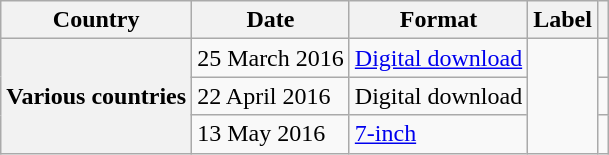<table class="wikitable plainrowheaders">
<tr>
<th scope="col">Country</th>
<th scope="col">Date</th>
<th scope="col">Format</th>
<th scope="col">Label</th>
<th scope="col"></th>
</tr>
<tr>
<th scope="row" rowspan="3">Various countries</th>
<td>25 March 2016</td>
<td><a href='#'>Digital download</a></td>
<td rowspan="3"></td>
<td></td>
</tr>
<tr>
<td>22 April 2016</td>
<td>Digital download<br></td>
<td></td>
</tr>
<tr>
<td>13 May 2016</td>
<td><a href='#'>7-inch</a></td>
<td></td>
</tr>
</table>
